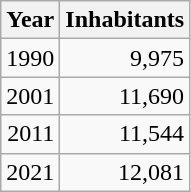<table cellspacing="0" cellpadding="0">
<tr>
<td valign="top"><br><table class="wikitable sortable zebra hintergrundfarbe5">
<tr>
<th>Year</th>
<th>Inhabitants</th>
</tr>
<tr align="right">
<td>1990</td>
<td>9,975</td>
</tr>
<tr align="right">
<td>2001</td>
<td>11,690</td>
</tr>
<tr align="right">
<td>2011</td>
<td>11,544</td>
</tr>
<tr align="right">
<td>2021</td>
<td>12,081</td>
</tr>
</table>
</td>
</tr>
</table>
